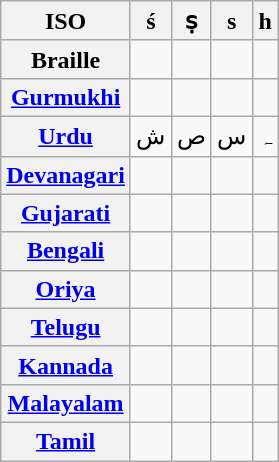<table class="wikitable Unicode" style="text-align:center;">
<tr>
<th>ISO</th>
<th>ś</th>
<th>ṣ</th>
<th>s</th>
<th>h</th>
</tr>
<tr>
<th>Braille</th>
<td></td>
<td></td>
<td></td>
<td></td>
</tr>
<tr>
<th><a href='#'>Gurmukhi</a></th>
<td></td>
<td></td>
<td></td>
<td></td>
</tr>
<tr>
<th><a href='#'>Urdu</a></th>
<td>ش</td>
<td>ص</td>
<td>س</td>
<td>ہ</td>
</tr>
<tr>
<th><a href='#'>Devanagari</a></th>
<td></td>
<td></td>
<td></td>
<td></td>
</tr>
<tr>
<th><a href='#'>Gujarati</a></th>
<td></td>
<td></td>
<td></td>
<td></td>
</tr>
<tr>
<th><a href='#'>Bengali</a></th>
<td></td>
<td></td>
<td></td>
<td></td>
</tr>
<tr>
<th><a href='#'>Oriya</a></th>
<td></td>
<td></td>
<td></td>
<td></td>
</tr>
<tr>
<th><a href='#'>Telugu</a></th>
<td></td>
<td></td>
<td></td>
<td></td>
</tr>
<tr>
<th><a href='#'>Kannada</a></th>
<td></td>
<td></td>
<td></td>
<td></td>
</tr>
<tr>
<th><a href='#'>Malayalam</a></th>
<td></td>
<td></td>
<td></td>
<td></td>
</tr>
<tr>
<th><a href='#'>Tamil</a></th>
<td></td>
<td></td>
<td></td>
<td></td>
</tr>
</table>
